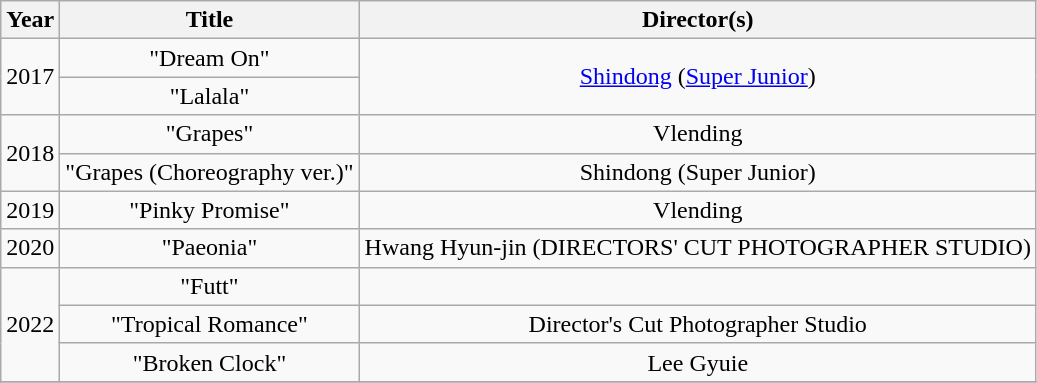<table class="wikitable" style="text-align:center">
<tr>
<th scope="col">Year</th>
<th scope="col">Title</th>
<th scope="col">Director(s)</th>
</tr>
<tr>
<td rowspan="2">2017</td>
<td>"Dream On"</td>
<td rowspan="2"><a href='#'>Shindong</a> (<a href='#'>Super Junior</a>)</td>
</tr>
<tr>
<td>"Lalala"</td>
</tr>
<tr>
<td rowspan="2">2018</td>
<td>"Grapes"</td>
<td>Vlending</td>
</tr>
<tr>
<td>"Grapes (Choreography ver.)"</td>
<td>Shindong (Super Junior)</td>
</tr>
<tr>
<td rowspan="1">2019</td>
<td>"Pinky Promise"</td>
<td>Vlending</td>
</tr>
<tr>
<td rowspan="1">2020</td>
<td>"Paeonia"</td>
<td>Hwang Hyun-jin (DIRECTORS' CUT PHOTOGRAPHER STUDIO)</td>
</tr>
<tr>
<td rowspan="3">2022</td>
<td>"Futt"</td>
<td></td>
</tr>
<tr>
<td>"Tropical Romance"</td>
<td>Director's Cut Photographer Studio</td>
</tr>
<tr>
<td>"Broken Clock"</td>
<td>Lee Gyuie</td>
</tr>
<tr>
</tr>
</table>
